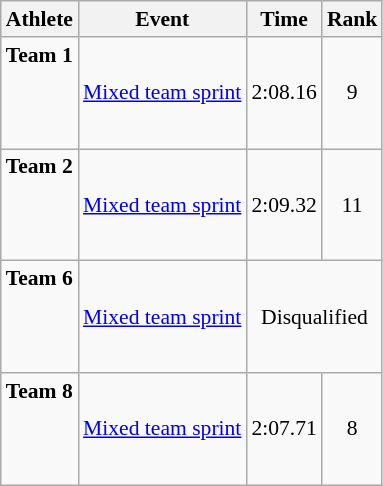<table class="wikitable" style="font-size:90%">
<tr>
<th>Athlete</th>
<th>Event</th>
<th>Time</th>
<th>Rank</th>
</tr>
<tr align=center>
<td align=left><strong>Team 1</strong><br><small><br><br><br></small></td>
<td align=left><a href='#'>Mixed team sprint</a></td>
<td>2:08.16</td>
<td>9</td>
</tr>
<tr align=center>
<td align=left><strong>Team 2</strong><br><small><br><br><br></small></td>
<td align=left><a href='#'>Mixed team sprint</a></td>
<td>2:09.32</td>
<td>11</td>
</tr>
<tr align=center>
<td align=left><strong>Team 6</strong><br><small><br><br><br></small></td>
<td align=left><a href='#'>Mixed team sprint</a></td>
<td colspan=2>Disqualified</td>
</tr>
<tr align=center>
<td align=left><strong>Team 8</strong><br><small><br><br><br></small></td>
<td align=left><a href='#'>Mixed team sprint</a></td>
<td>2:07.71</td>
<td>8</td>
</tr>
</table>
